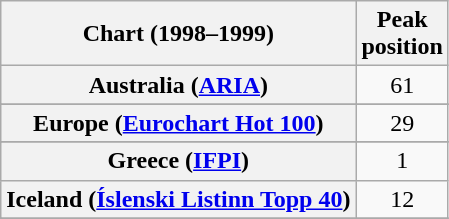<table class="wikitable sortable plainrowheaders" style="text-align:center">
<tr>
<th scope="col">Chart (1998–1999)</th>
<th scope="col">Peak<br>position</th>
</tr>
<tr>
<th scope="row">Australia (<a href='#'>ARIA</a>)</th>
<td>61</td>
</tr>
<tr>
</tr>
<tr>
</tr>
<tr>
<th scope="row">Europe (<a href='#'>Eurochart Hot 100</a>)</th>
<td>29</td>
</tr>
<tr>
</tr>
<tr>
</tr>
<tr>
<th scope="row">Greece (<a href='#'>IFPI</a>)</th>
<td>1</td>
</tr>
<tr>
<th scope="row">Iceland (<a href='#'>Íslenski Listinn Topp 40</a>)</th>
<td>12</td>
</tr>
<tr>
</tr>
<tr>
</tr>
<tr>
</tr>
<tr>
</tr>
<tr>
</tr>
<tr>
</tr>
<tr>
</tr>
<tr>
</tr>
</table>
